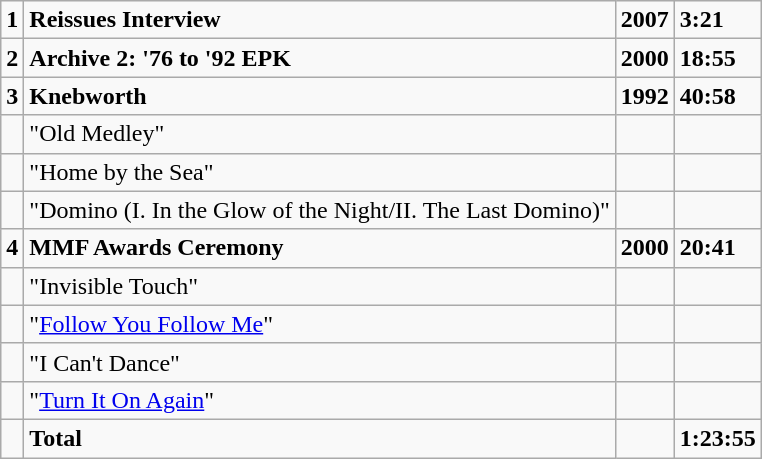<table class="wikitable">
<tr>
<td><strong>1</strong></td>
<td><strong>Reissues Interview</strong></td>
<td><strong>2007</strong></td>
<td><strong>3:21</strong></td>
</tr>
<tr>
<td><strong>2</strong></td>
<td><strong>Archive 2: '76 to '92 EPK</strong></td>
<td><strong>2000</strong></td>
<td><strong>18:55</strong></td>
</tr>
<tr>
<td><strong>3</strong></td>
<td><strong>Knebworth</strong></td>
<td><strong>1992</strong></td>
<td><strong>40:58</strong></td>
</tr>
<tr>
<td></td>
<td>"Old Medley"</td>
<td></td>
<td></td>
</tr>
<tr>
<td></td>
<td>"Home by the Sea"</td>
<td></td>
<td></td>
</tr>
<tr>
<td></td>
<td>"Domino (I. In the Glow of the Night/II. The Last Domino)"</td>
<td></td>
<td></td>
</tr>
<tr>
<td><strong>4</strong></td>
<td><strong>MMF Awards Ceremony</strong></td>
<td><strong>2000</strong></td>
<td><strong>20:41</strong></td>
</tr>
<tr>
<td></td>
<td>"Invisible Touch"</td>
<td></td>
<td></td>
</tr>
<tr>
<td></td>
<td>"<a href='#'>Follow You Follow Me</a>"</td>
<td></td>
<td></td>
</tr>
<tr>
<td></td>
<td>"I Can't Dance"</td>
<td></td>
<td></td>
</tr>
<tr>
<td></td>
<td>"<a href='#'>Turn It On Again</a>"</td>
<td></td>
<td></td>
</tr>
<tr>
<td></td>
<td><strong>Total</strong></td>
<td></td>
<td><strong>1:23:55</strong></td>
</tr>
</table>
